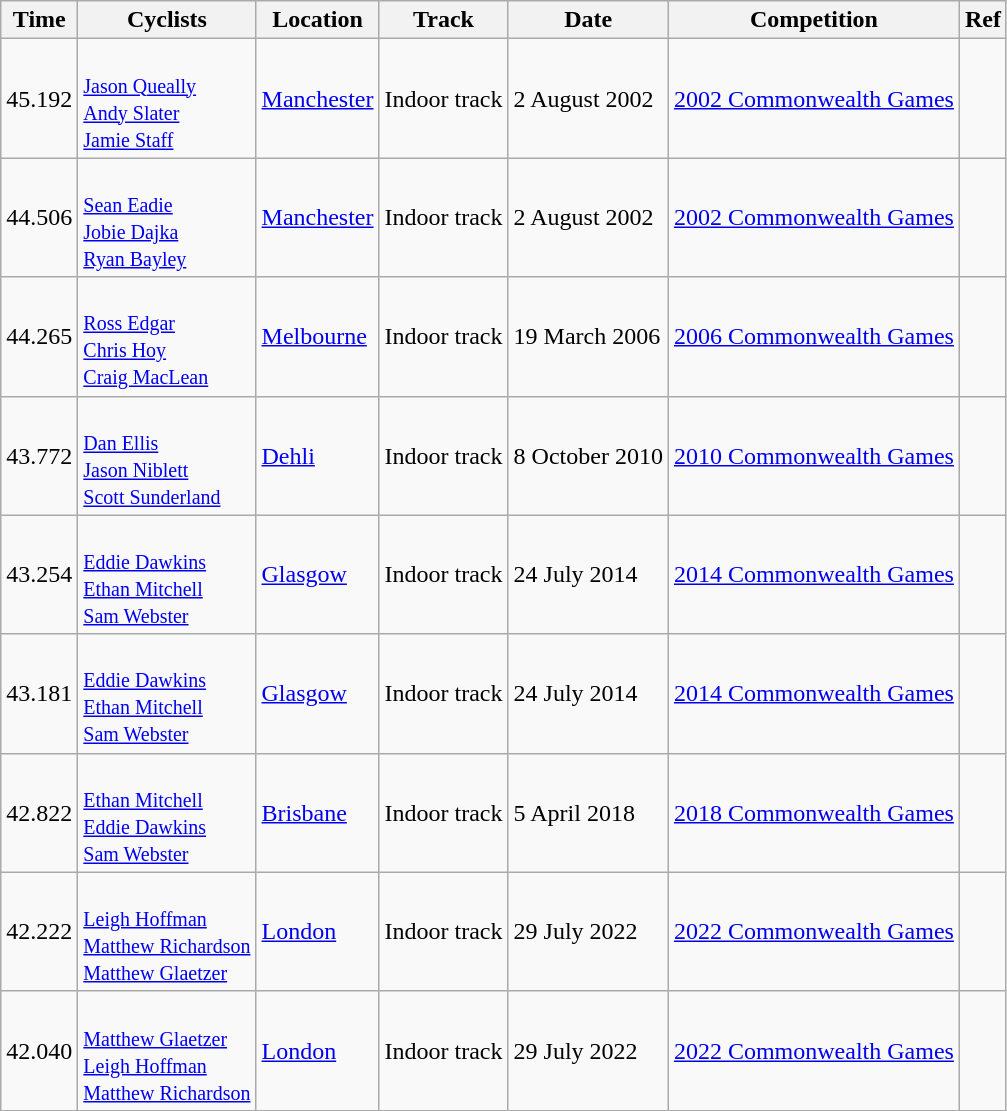<table class="wikitable">
<tr align="left">
<th>Time</th>
<th>Cyclists</th>
<th>Location</th>
<th>Track</th>
<th>Date</th>
<th>Competition</th>
<th>Ref</th>
</tr>
<tr>
<td>45.192</td>
<td><br><small><a href='#'>Jason Queally</a><br><a href='#'>Andy Slater</a><br><a href='#'>Jamie Staff</a></small></td>
<td> <a href='#'>Manchester</a></td>
<td>Indoor track</td>
<td>2 August 2002</td>
<td><a href='#'>2002 Commonwealth Games</a></td>
<td></td>
</tr>
<tr>
<td>44.506</td>
<td><br><small><a href='#'>Sean Eadie</a><br><a href='#'>Jobie Dajka</a><br><a href='#'>Ryan Bayley</a></small></td>
<td> <a href='#'>Manchester</a></td>
<td>Indoor track</td>
<td>2 August 2002</td>
<td><a href='#'>2002 Commonwealth Games</a></td>
<td></td>
</tr>
<tr>
<td>44.265</td>
<td><br><small><a href='#'>Ross Edgar</a><br><a href='#'>Chris Hoy</a><br><a href='#'>Craig MacLean</a></small></td>
<td> <a href='#'>Melbourne</a></td>
<td>Indoor track</td>
<td>19 March 2006</td>
<td><a href='#'>2006 Commonwealth Games</a></td>
<td></td>
</tr>
<tr>
<td>43.772</td>
<td><br><small><a href='#'>Dan Ellis</a><br><a href='#'>Jason Niblett</a><br><a href='#'>Scott Sunderland</a></small></td>
<td> <a href='#'>Dehli</a></td>
<td>Indoor track</td>
<td>8 October 2010</td>
<td><a href='#'>2010 Commonwealth Games</a></td>
<td></td>
</tr>
<tr>
<td>43.254</td>
<td><br><small><a href='#'>Eddie Dawkins</a><br><a href='#'>Ethan Mitchell</a><br><a href='#'>Sam Webster</a></small></td>
<td> <a href='#'>Glasgow</a></td>
<td>Indoor track</td>
<td>24 July 2014</td>
<td><a href='#'>2014 Commonwealth Games</a></td>
<td></td>
</tr>
<tr>
<td>43.181</td>
<td><br><small><a href='#'>Eddie Dawkins</a><br><a href='#'>Ethan Mitchell</a><br><a href='#'>Sam Webster</a></small></td>
<td> <a href='#'>Glasgow</a></td>
<td>Indoor track</td>
<td>24 July 2014</td>
<td><a href='#'>2014 Commonwealth Games</a></td>
<td></td>
</tr>
<tr>
<td>42.822</td>
<td><br><small><a href='#'>Ethan Mitchell</a><br><a href='#'>Eddie Dawkins</a><br><a href='#'>Sam Webster</a></small></td>
<td> <a href='#'>Brisbane</a></td>
<td>Indoor track</td>
<td>5 April 2018</td>
<td><a href='#'>2018 Commonwealth Games</a></td>
<td></td>
</tr>
<tr>
<td>42.222</td>
<td><br><small><a href='#'>Leigh Hoffman</a><br><a href='#'>Matthew Richardson</a><br><a href='#'>Matthew Glaetzer</a></small></td>
<td> <a href='#'>London</a></td>
<td>Indoor track</td>
<td>29 July 2022</td>
<td><a href='#'>2022 Commonwealth Games</a></td>
<td></td>
</tr>
<tr>
<td>42.040</td>
<td><br><small><a href='#'>Matthew Glaetzer</a><br><a href='#'>Leigh Hoffman</a><br><a href='#'>Matthew Richardson</a></small></td>
<td> <a href='#'>London</a></td>
<td>Indoor track</td>
<td>29 July 2022</td>
<td><a href='#'>2022 Commonwealth Games</a></td>
<td></td>
</tr>
</table>
